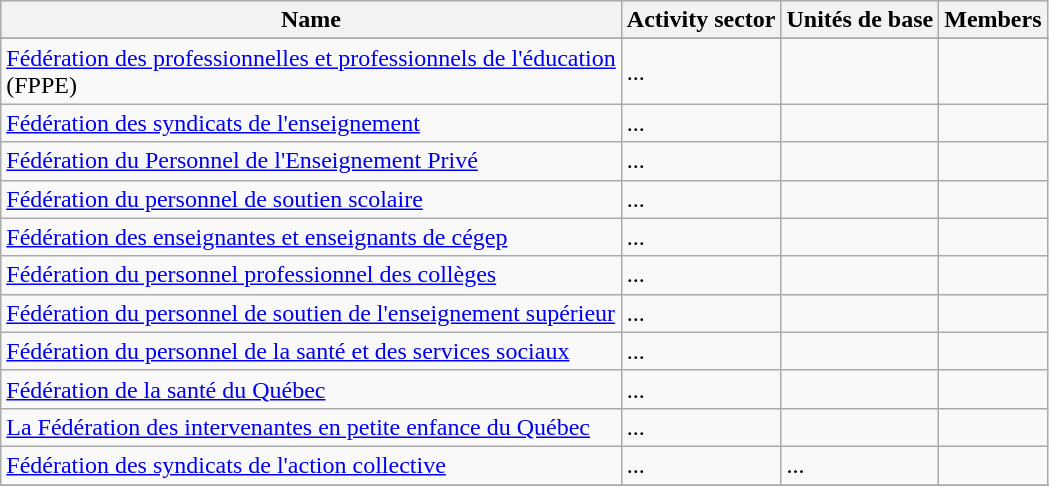<table class="wikitable sortable">
<tr style="background:#ececec;">
<th>Name</th>
<th>Activity sector</th>
<th>Unités de base</th>
<th>Members</th>
</tr>
<tr>
</tr>
<tr>
<td><a href='#'>Fédération des professionnelles et professionnels de l'éducation</a><br>(FPPE)</td>
<td>...</td>
<td></td>
<td align="center"></td>
</tr>
<tr>
<td><a href='#'>Fédération des syndicats de l'enseignement</a></td>
<td>...</td>
<td></td>
<td align="center"></td>
</tr>
<tr>
<td><a href='#'>Fédération du Personnel de l'Enseignement Privé</a></td>
<td>...</td>
<td></td>
<td align="center"></td>
</tr>
<tr>
<td><a href='#'>Fédération du personnel de soutien scolaire</a></td>
<td>...</td>
<td></td>
<td align="center"></td>
</tr>
<tr>
<td><a href='#'>Fédération des enseignantes et enseignants de cégep</a></td>
<td>...</td>
<td></td>
<td align="center"></td>
</tr>
<tr>
<td><a href='#'>Fédération du personnel professionnel des collèges</a></td>
<td>...</td>
<td></td>
<td align="center"></td>
</tr>
<tr>
<td><a href='#'>Fédération du personnel de soutien de l'enseignement supérieur</a></td>
<td>...</td>
<td></td>
<td align="center"></td>
</tr>
<tr>
<td><a href='#'>Fédération du personnel de la santé et des services sociaux</a></td>
<td>...</td>
<td></td>
<td align="center"></td>
</tr>
<tr>
<td><a href='#'>Fédération de la santé du Québec</a></td>
<td>...</td>
<td></td>
<td align="center"></td>
</tr>
<tr>
<td><a href='#'>La Fédération des intervenantes en petite enfance du Québec</a></td>
<td>...</td>
<td></td>
<td align="center"></td>
</tr>
<tr>
<td><a href='#'>Fédération des syndicats de l'action collective</a></td>
<td>...</td>
<td>...</td>
<td align="center"></td>
</tr>
<tr>
</tr>
</table>
